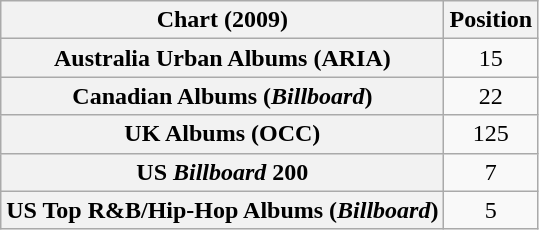<table class="wikitable plainrowheaders sortable" style="text-align:center">
<tr>
<th scope="col">Chart (2009)</th>
<th scope="col">Position</th>
</tr>
<tr>
<th scope="row">Australia Urban Albums (ARIA)</th>
<td>15</td>
</tr>
<tr>
<th scope="row">Canadian Albums (<em>Billboard</em>)</th>
<td>22</td>
</tr>
<tr>
<th scope="row">UK Albums (OCC)</th>
<td>125</td>
</tr>
<tr>
<th scope="row">US <em>Billboard</em> 200</th>
<td>7</td>
</tr>
<tr>
<th scope="row">US Top R&B/Hip-Hop Albums (<em>Billboard</em>)</th>
<td>5</td>
</tr>
</table>
